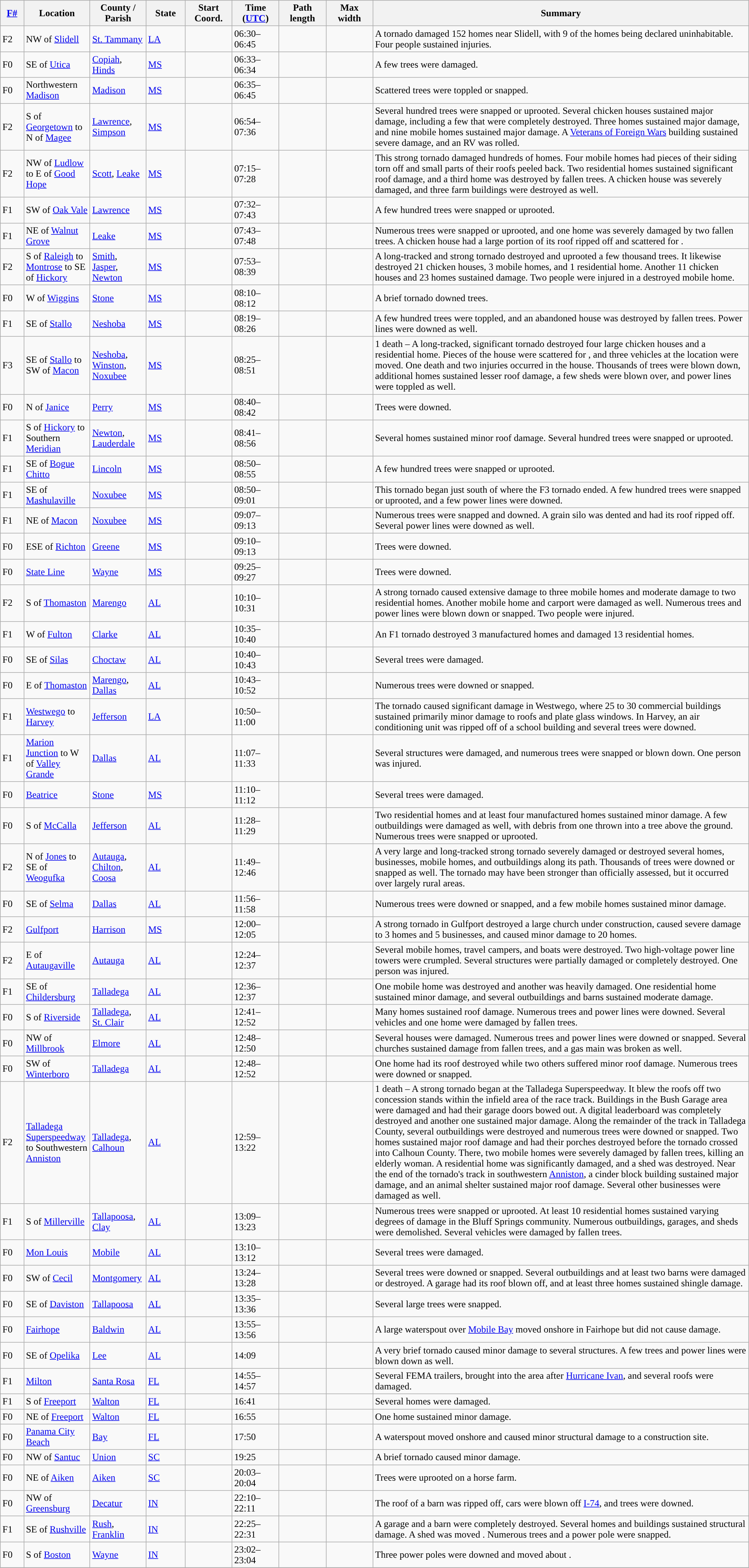<table class="wikitable sortable" style="width:100%;">
<tr>
<th scope="col"  style="width:3%; text-align:center;"><a href='#'>F#</a></th>
<th scope="col"  style="width:7%; text-align:center;" class="unsortable">Location</th>
<th scope="col"  style="width:6%; text-align:center;" class="unsortable">County / Parish</th>
<th scope="col"  style="width:5%; text-align:center;">State</th>
<th scope="col"  style="width:6%; text-align:center;">Start Coord.</th>
<th scope="col"  style="width:6%; text-align:center;">Time (<a href='#'>UTC</a>)</th>
<th scope="col"  style="width:6%; text-align:center;">Path length</th>
<th scope="col"  style="width:6%; text-align:center;">Max width</th>
<th scope="col" class="unsortable" style="width:48%; text-align:center;">Summary</th>
</tr>
<tr>
<td>F2</td>
<td>NW of <a href='#'>Slidell</a></td>
<td><a href='#'>St. Tammany</a></td>
<td><a href='#'>LA</a></td>
<td></td>
<td>06:30–06:45</td>
<td></td>
<td></td>
<td>A tornado damaged 152 homes near Slidell, with 9 of the homes being declared uninhabitable. Four people sustained injuries.</td>
</tr>
<tr>
<td>F0</td>
<td>SE of <a href='#'>Utica</a></td>
<td><a href='#'>Copiah</a>, <a href='#'>Hinds</a></td>
<td><a href='#'>MS</a></td>
<td></td>
<td>06:33–06:34</td>
<td></td>
<td></td>
<td>A few trees were damaged.</td>
</tr>
<tr>
<td>F0</td>
<td>Northwestern <a href='#'>Madison</a></td>
<td><a href='#'>Madison</a></td>
<td><a href='#'>MS</a></td>
<td></td>
<td>06:35–06:45</td>
<td></td>
<td></td>
<td>Scattered trees were toppled or snapped.</td>
</tr>
<tr>
<td>F2</td>
<td>S of <a href='#'>Georgetown</a> to N of <a href='#'>Magee</a></td>
<td><a href='#'>Lawrence</a>, <a href='#'>Simpson</a></td>
<td><a href='#'>MS</a></td>
<td></td>
<td>06:54–07:36</td>
<td></td>
<td></td>
<td>Several hundred trees were snapped or uprooted. Several chicken houses sustained major damage, including a few that were completely destroyed. Three homes sustained major damage, and nine mobile homes sustained major damage. A <a href='#'>Veterans of Foreign Wars</a> building sustained severe damage, and an RV was rolled.</td>
</tr>
<tr>
<td>F2</td>
<td>NW of <a href='#'>Ludlow</a> to E of <a href='#'>Good Hope</a></td>
<td><a href='#'>Scott</a>, <a href='#'>Leake</a></td>
<td><a href='#'>MS</a></td>
<td></td>
<td>07:15–07:28</td>
<td></td>
<td></td>
<td>This strong tornado damaged hundreds of homes. Four mobile homes had pieces of their siding torn off and small parts of their roofs peeled back. Two residential homes sustained significant roof damage, and a third home was destroyed by fallen trees. A chicken house was severely damaged, and three farm buildings were destroyed as well.</td>
</tr>
<tr>
<td>F1</td>
<td>SW of <a href='#'>Oak Vale</a></td>
<td><a href='#'>Lawrence</a></td>
<td><a href='#'>MS</a></td>
<td></td>
<td>07:32–07:43</td>
<td></td>
<td></td>
<td>A few hundred trees were snapped or uprooted.</td>
</tr>
<tr>
<td>F1</td>
<td>NE of <a href='#'>Walnut Grove</a></td>
<td><a href='#'>Leake</a></td>
<td><a href='#'>MS</a></td>
<td></td>
<td>07:43–07:48</td>
<td></td>
<td></td>
<td>Numerous trees were snapped or uprooted, and one home was severely damaged by two fallen trees. A chicken house had a large portion of its roof ripped off and scattered for .</td>
</tr>
<tr>
<td>F2</td>
<td>S of <a href='#'>Raleigh</a> to <a href='#'>Montrose</a> to SE of <a href='#'>Hickory</a></td>
<td><a href='#'>Smith</a>, <a href='#'>Jasper</a>, <a href='#'>Newton</a></td>
<td><a href='#'>MS</a></td>
<td></td>
<td>07:53–08:39</td>
<td></td>
<td></td>
<td>A long-tracked and strong tornado destroyed and uprooted a few thousand trees. It likewise destroyed 21 chicken houses, 3 mobile homes, and 1 residential home. Another 11 chicken houses and 23 homes sustained damage. Two people were injured in a destroyed mobile home.</td>
</tr>
<tr>
<td>F0</td>
<td>W of <a href='#'>Wiggins</a></td>
<td><a href='#'>Stone</a></td>
<td><a href='#'>MS</a></td>
<td></td>
<td>08:10–08:12</td>
<td></td>
<td></td>
<td>A brief tornado downed trees.</td>
</tr>
<tr>
<td>F1</td>
<td>SE of <a href='#'>Stallo</a></td>
<td><a href='#'>Neshoba</a></td>
<td><a href='#'>MS</a></td>
<td></td>
<td>08:19–08:26</td>
<td></td>
<td></td>
<td>A few hundred trees were toppled, and an abandoned house was destroyed by fallen trees. Power lines were downed as well.</td>
</tr>
<tr>
<td>F3</td>
<td>SE of <a href='#'>Stallo</a> to SW of <a href='#'>Macon</a></td>
<td><a href='#'>Neshoba</a>, <a href='#'>Winston</a>, <a href='#'>Noxubee</a></td>
<td><a href='#'>MS</a></td>
<td></td>
<td>08:25–08:51</td>
<td></td>
<td></td>
<td>1 death – A long-tracked, significant tornado destroyed four large chicken houses and a residential home. Pieces of the house were scattered for , and three vehicles at the location were moved. One death and two injuries occurred in the house. Thousands of trees were blown down, additional homes sustained lesser roof damage, a few sheds were blown over, and power lines were toppled as well.</td>
</tr>
<tr>
<td>F0</td>
<td>N of <a href='#'>Janice</a></td>
<td><a href='#'>Perry</a></td>
<td><a href='#'>MS</a></td>
<td></td>
<td>08:40–08:42</td>
<td></td>
<td></td>
<td>Trees were downed.</td>
</tr>
<tr>
<td>F1</td>
<td>S of <a href='#'>Hickory</a> to Southern <a href='#'>Meridian</a></td>
<td><a href='#'>Newton</a>, <a href='#'>Lauderdale</a></td>
<td><a href='#'>MS</a></td>
<td></td>
<td>08:41–08:56</td>
<td></td>
<td></td>
<td>Several homes sustained minor roof damage. Several hundred trees were snapped or uprooted.</td>
</tr>
<tr>
<td>F1</td>
<td>SE of <a href='#'>Bogue Chitto</a></td>
<td><a href='#'>Lincoln</a></td>
<td><a href='#'>MS</a></td>
<td></td>
<td>08:50–08:55</td>
<td></td>
<td></td>
<td>A few hundred trees were snapped or uprooted.</td>
</tr>
<tr>
<td>F1</td>
<td>SE of <a href='#'>Mashulaville</a></td>
<td><a href='#'>Noxubee</a></td>
<td><a href='#'>MS</a></td>
<td></td>
<td>08:50–09:01</td>
<td></td>
<td></td>
<td>This tornado began just  south of where the F3 tornado ended. A few hundred trees were snapped or uprooted, and a few power lines were downed.</td>
</tr>
<tr>
<td>F1</td>
<td>NE of <a href='#'>Macon</a></td>
<td><a href='#'>Noxubee</a> </td>
<td><a href='#'>MS</a></td>
<td></td>
<td>09:07–09:13</td>
<td></td>
<td></td>
<td>Numerous trees were snapped and downed. A grain silo was dented and had its roof ripped off. Several power lines were downed as well.</td>
</tr>
<tr>
<td>F0</td>
<td>ESE of <a href='#'>Richton</a></td>
<td><a href='#'>Greene</a></td>
<td><a href='#'>MS</a></td>
<td></td>
<td>09:10–09:13</td>
<td></td>
<td></td>
<td>Trees were downed.</td>
</tr>
<tr>
<td>F0</td>
<td><a href='#'>State Line</a></td>
<td><a href='#'>Wayne</a></td>
<td><a href='#'>MS</a></td>
<td></td>
<td>09:25–09:27</td>
<td></td>
<td></td>
<td>Trees were downed.</td>
</tr>
<tr>
<td>F2</td>
<td>S of <a href='#'>Thomaston</a></td>
<td><a href='#'>Marengo</a></td>
<td><a href='#'>AL</a></td>
<td></td>
<td>10:10–10:31</td>
<td></td>
<td></td>
<td>A strong tornado caused extensive damage to three mobile homes and moderate damage to two residential homes. Another mobile home and carport were damaged as well. Numerous trees and power lines were blown down or snapped. Two people were injured.</td>
</tr>
<tr>
<td>F1</td>
<td>W of <a href='#'>Fulton</a></td>
<td><a href='#'>Clarke</a></td>
<td><a href='#'>AL</a></td>
<td></td>
<td>10:35–10:40</td>
<td></td>
<td></td>
<td>An F1 tornado destroyed 3 manufactured homes and damaged 13 residential homes.</td>
</tr>
<tr>
<td>F0</td>
<td>SE of <a href='#'>Silas</a></td>
<td><a href='#'>Choctaw</a></td>
<td><a href='#'>AL</a></td>
<td></td>
<td>10:40–10:43</td>
<td></td>
<td></td>
<td>Several trees were damaged.</td>
</tr>
<tr>
<td>F0</td>
<td>E of <a href='#'>Thomaston</a></td>
<td><a href='#'>Marengo</a>, <a href='#'>Dallas</a></td>
<td><a href='#'>AL</a></td>
<td></td>
<td>10:43–10:52</td>
<td></td>
<td></td>
<td>Numerous trees were downed or snapped.</td>
</tr>
<tr>
<td>F1</td>
<td><a href='#'>Westwego</a> to <a href='#'>Harvey</a></td>
<td><a href='#'>Jefferson</a></td>
<td><a href='#'>LA</a></td>
<td></td>
<td>10:50–11:00</td>
<td></td>
<td></td>
<td>The tornado caused significant damage in Westwego, where 25 to 30 commercial buildings sustained primarily minor damage to roofs and plate glass windows. In Harvey, an air conditioning unit was ripped off of a school building and several trees were downed.</td>
</tr>
<tr>
<td>F1</td>
<td><a href='#'>Marion Junction</a> to W of <a href='#'>Valley Grande</a></td>
<td><a href='#'>Dallas</a></td>
<td><a href='#'>AL</a></td>
<td></td>
<td>11:07–11:33</td>
<td></td>
<td></td>
<td>Several structures were damaged, and numerous trees were snapped or blown down. One person was injured.</td>
</tr>
<tr>
<td>F0</td>
<td><a href='#'>Beatrice</a></td>
<td><a href='#'>Stone</a></td>
<td><a href='#'>MS</a></td>
<td></td>
<td>11:10–11:12</td>
<td></td>
<td></td>
<td>Several trees were damaged.</td>
</tr>
<tr>
<td>F0</td>
<td>S of <a href='#'>McCalla</a></td>
<td><a href='#'>Jefferson</a></td>
<td><a href='#'>AL</a></td>
<td></td>
<td>11:28–11:29</td>
<td></td>
<td></td>
<td>Two residential homes and at least four manufactured homes sustained minor damage. A few outbuildings were damaged as well, with debris from one thrown into a tree  above the ground. Numerous trees were snapped or uprooted.</td>
</tr>
<tr>
<td>F2</td>
<td>N of <a href='#'>Jones</a> to SE of <a href='#'>Weogufka</a></td>
<td><a href='#'>Autauga</a>, <a href='#'>Chilton</a>, <a href='#'>Coosa</a></td>
<td><a href='#'>AL</a></td>
<td></td>
<td>11:49–12:46</td>
<td></td>
<td></td>
<td>A very large and long-tracked strong tornado severely damaged or destroyed several homes, businesses, mobile homes, and outbuildings along its path. Thousands of trees were downed or snapped as well. The tornado may have been stronger than officially assessed, but it occurred over largely rural areas.</td>
</tr>
<tr>
<td>F0</td>
<td>SE of <a href='#'>Selma</a></td>
<td><a href='#'>Dallas</a></td>
<td><a href='#'>AL</a></td>
<td></td>
<td>11:56–11:58</td>
<td></td>
<td></td>
<td>Numerous trees were downed or snapped, and a few mobile homes sustained minor damage.</td>
</tr>
<tr>
<td>F2</td>
<td><a href='#'>Gulfport</a></td>
<td><a href='#'>Harrison</a></td>
<td><a href='#'>MS</a></td>
<td></td>
<td>12:00–12:05</td>
<td></td>
<td></td>
<td>A strong tornado in Gulfport destroyed a large church under construction, caused severe damage to 3 homes and 5 businesses, and caused minor damage to 20 homes.</td>
</tr>
<tr>
<td>F2</td>
<td>E of <a href='#'>Autaugaville</a></td>
<td><a href='#'>Autauga</a></td>
<td><a href='#'>AL</a></td>
<td></td>
<td>12:24–12:37</td>
<td></td>
<td></td>
<td>Several mobile homes, travel campers, and boats were destroyed. Two high-voltage power line towers were crumpled. Several structures were partially damaged or completely destroyed. One person was injured.</td>
</tr>
<tr>
<td>F1</td>
<td>SE of <a href='#'>Childersburg</a></td>
<td><a href='#'>Talladega</a></td>
<td><a href='#'>AL</a></td>
<td></td>
<td>12:36–12:37</td>
<td></td>
<td></td>
<td>One mobile home was destroyed and another was heavily damaged. One residential home sustained minor damage, and several outbuildings and barns sustained moderate damage.</td>
</tr>
<tr>
<td>F0</td>
<td>S of <a href='#'>Riverside</a></td>
<td><a href='#'>Talladega</a>, <a href='#'>St. Clair</a></td>
<td><a href='#'>AL</a></td>
<td></td>
<td>12:41–12:52</td>
<td></td>
<td></td>
<td>Many homes sustained roof damage. Numerous trees and power lines were downed. Several vehicles and one home were damaged by fallen trees.</td>
</tr>
<tr>
<td>F0</td>
<td>NW of <a href='#'>Millbrook</a></td>
<td><a href='#'>Elmore</a></td>
<td><a href='#'>AL</a></td>
<td></td>
<td>12:48–12:50</td>
<td></td>
<td></td>
<td>Several houses were damaged. Numerous trees and power lines were downed or snapped. Several churches sustained damage from fallen trees, and a  gas main was broken as well.</td>
</tr>
<tr>
<td>F0</td>
<td>SW of <a href='#'>Winterboro</a></td>
<td><a href='#'>Talladega</a></td>
<td><a href='#'>AL</a></td>
<td></td>
<td>12:48–12:52</td>
<td></td>
<td></td>
<td>One home had its roof destroyed while two others suffered minor roof damage. Numerous trees were downed or snapped.</td>
</tr>
<tr>
<td>F2</td>
<td><a href='#'>Talladega Superspeedway</a> to Southwestern <a href='#'>Anniston</a></td>
<td><a href='#'>Talladega</a>, <a href='#'>Calhoun</a></td>
<td><a href='#'>AL</a></td>
<td></td>
<td>12:59–13:22</td>
<td></td>
<td></td>
<td>1 death – A strong tornado began at the Talladega Superspeedway. It blew the roofs off two concession stands within the infield area of the race track. Buildings in the Bush Garage area were damaged and had their garage doors bowed out. A digital leaderboard was completely destroyed and another one sustained major damage. Along the remainder of the track in Talladega County, several outbuildings were destroyed and numerous trees were downed or snapped. Two homes sustained major roof damage and had their porches destroyed before the tornado crossed into Calhoun County. There, two mobile homes were severely damaged by fallen trees, killing an elderly woman. A residential home was significantly damaged, and a shed was destroyed. Near the end of the tornado's track in southwestern <a href='#'>Anniston</a>, a cinder block building sustained major damage, and an animal shelter sustained major roof damage. Several other businesses were damaged as well.</td>
</tr>
<tr>
<td>F1</td>
<td>S of <a href='#'>Millerville</a></td>
<td><a href='#'>Tallapoosa</a>, <a href='#'>Clay</a></td>
<td><a href='#'>AL</a></td>
<td></td>
<td>13:09–13:23</td>
<td></td>
<td></td>
<td>Numerous trees were snapped or uprooted. At least 10 residential homes sustained varying degrees of damage in the Bluff Springs community. Numerous outbuildings, garages, and sheds were demolished. Several vehicles were damaged by fallen trees.</td>
</tr>
<tr>
<td>F0</td>
<td><a href='#'>Mon Louis</a></td>
<td><a href='#'>Mobile</a></td>
<td><a href='#'>AL</a></td>
<td></td>
<td>13:10–13:12</td>
<td></td>
<td></td>
<td>Several trees were damaged.</td>
</tr>
<tr>
<td>F0</td>
<td>SW of <a href='#'>Cecil</a></td>
<td><a href='#'>Montgomery</a></td>
<td><a href='#'>AL</a></td>
<td></td>
<td>13:24–13:28</td>
<td></td>
<td></td>
<td>Several trees were downed or snapped. Several outbuildings and at least two barns were damaged or destroyed. A garage had its roof blown off, and at least three homes sustained shingle damage.</td>
</tr>
<tr>
<td>F0</td>
<td>SE of <a href='#'>Daviston</a></td>
<td><a href='#'>Tallapoosa</a></td>
<td><a href='#'>AL</a></td>
<td></td>
<td>13:35–13:36</td>
<td></td>
<td></td>
<td>Several large trees were snapped.</td>
</tr>
<tr>
<td>F0</td>
<td><a href='#'>Fairhope</a></td>
<td><a href='#'>Baldwin</a></td>
<td><a href='#'>AL</a></td>
<td></td>
<td>13:55–13:56</td>
<td></td>
<td></td>
<td>A large waterspout over <a href='#'>Mobile Bay</a> moved onshore in Fairhope but did not cause damage.</td>
</tr>
<tr>
<td>F0</td>
<td>SE of <a href='#'>Opelika</a></td>
<td><a href='#'>Lee</a></td>
<td><a href='#'>AL</a></td>
<td></td>
<td>14:09</td>
<td></td>
<td></td>
<td>A very brief tornado caused minor damage to several structures. A few trees and power lines were blown down as well.</td>
</tr>
<tr>
<td>F1</td>
<td><a href='#'>Milton</a></td>
<td><a href='#'>Santa Rosa</a></td>
<td><a href='#'>FL</a></td>
<td></td>
<td>14:55–14:57</td>
<td></td>
<td></td>
<td>Several FEMA trailers, brought into the area after <a href='#'>Hurricane Ivan</a>, and several roofs were damaged.</td>
</tr>
<tr>
<td>F1</td>
<td>S of <a href='#'>Freeport</a></td>
<td><a href='#'>Walton</a></td>
<td><a href='#'>FL</a></td>
<td></td>
<td>16:41</td>
<td></td>
<td></td>
<td>Several homes were damaged.</td>
</tr>
<tr>
<td>F0</td>
<td>NE of <a href='#'>Freeport</a></td>
<td><a href='#'>Walton</a></td>
<td><a href='#'>FL</a></td>
<td></td>
<td>16:55</td>
<td></td>
<td></td>
<td>One home sustained minor damage.</td>
</tr>
<tr>
<td>F0</td>
<td><a href='#'>Panama City Beach</a></td>
<td><a href='#'>Bay</a></td>
<td><a href='#'>FL</a></td>
<td></td>
<td>17:50</td>
<td></td>
<td></td>
<td>A waterspout moved onshore and caused minor structural damage to a construction site.</td>
</tr>
<tr>
<td>F0</td>
<td>NW of <a href='#'>Santuc</a></td>
<td><a href='#'>Union</a></td>
<td><a href='#'>SC</a></td>
<td></td>
<td>19:25</td>
<td></td>
<td></td>
<td>A brief tornado caused minor damage.</td>
</tr>
<tr>
<td>F0</td>
<td>NE of <a href='#'>Aiken</a></td>
<td><a href='#'>Aiken</a></td>
<td><a href='#'>SC</a></td>
<td></td>
<td>20:03–20:04</td>
<td></td>
<td></td>
<td>Trees were uprooted on a horse farm.</td>
</tr>
<tr>
<td>F0</td>
<td>NW of <a href='#'>Greensburg</a></td>
<td><a href='#'>Decatur</a></td>
<td><a href='#'>IN</a></td>
<td></td>
<td>22:10–22:11</td>
<td></td>
<td></td>
<td>The roof of a barn was ripped off, cars were blown off <a href='#'>I-74</a>, and trees were downed.</td>
</tr>
<tr>
<td>F1</td>
<td>SE of <a href='#'>Rushville</a></td>
<td><a href='#'>Rush</a>, <a href='#'>Franklin</a></td>
<td><a href='#'>IN</a></td>
<td></td>
<td>22:25–22:31</td>
<td></td>
<td></td>
<td>A garage and a barn were completely destroyed. Several homes and buildings sustained structural damage. A shed was moved . Numerous trees and a power pole were snapped.</td>
</tr>
<tr>
<td>F0</td>
<td>S of <a href='#'>Boston</a></td>
<td><a href='#'>Wayne</a></td>
<td><a href='#'>IN</a></td>
<td></td>
<td>23:02–23:04</td>
<td></td>
<td></td>
<td>Three power poles were downed and moved about .</td>
</tr>
<tr>
</tr>
</table>
